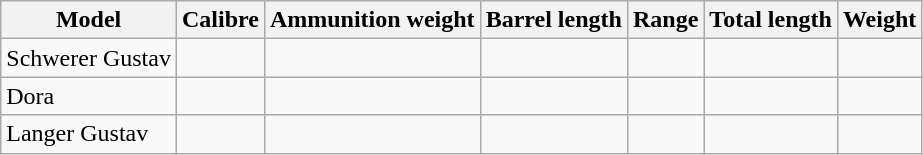<table class="wikitable">
<tr>
<th>Model</th>
<th>Calibre</th>
<th>Ammunition weight</th>
<th>Barrel length</th>
<th>Range</th>
<th>Total length</th>
<th>Weight</th>
</tr>
<tr>
<td>Schwerer Gustav</td>
<td></td>
<td></td>
<td></td>
<td></td>
<td></td>
<td></td>
</tr>
<tr>
<td>Dora</td>
<td></td>
<td></td>
<td></td>
<td></td>
<td></td>
<td></td>
</tr>
<tr>
<td>Langer Gustav</td>
<td></td>
<td></td>
<td></td>
<td></td>
<td></td>
<td></td>
</tr>
</table>
